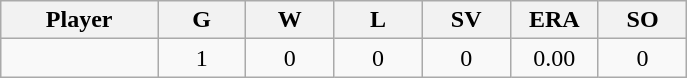<table class="wikitable sortable">
<tr>
<th bgcolor="#DDDDFF" width="16%">Player</th>
<th bgcolor="#DDDDFF" width="9%">G</th>
<th bgcolor="#DDDDFF" width="9%">W</th>
<th bgcolor="#DDDDFF" width="9%">L</th>
<th bgcolor="#DDDDFF" width="9%">SV</th>
<th bgcolor="#DDDDFF" width="9%">ERA</th>
<th bgcolor="#DDDDFF" width="9%">SO</th>
</tr>
<tr align="center">
<td></td>
<td>1</td>
<td>0</td>
<td>0</td>
<td>0</td>
<td>0.00</td>
<td>0</td>
</tr>
</table>
